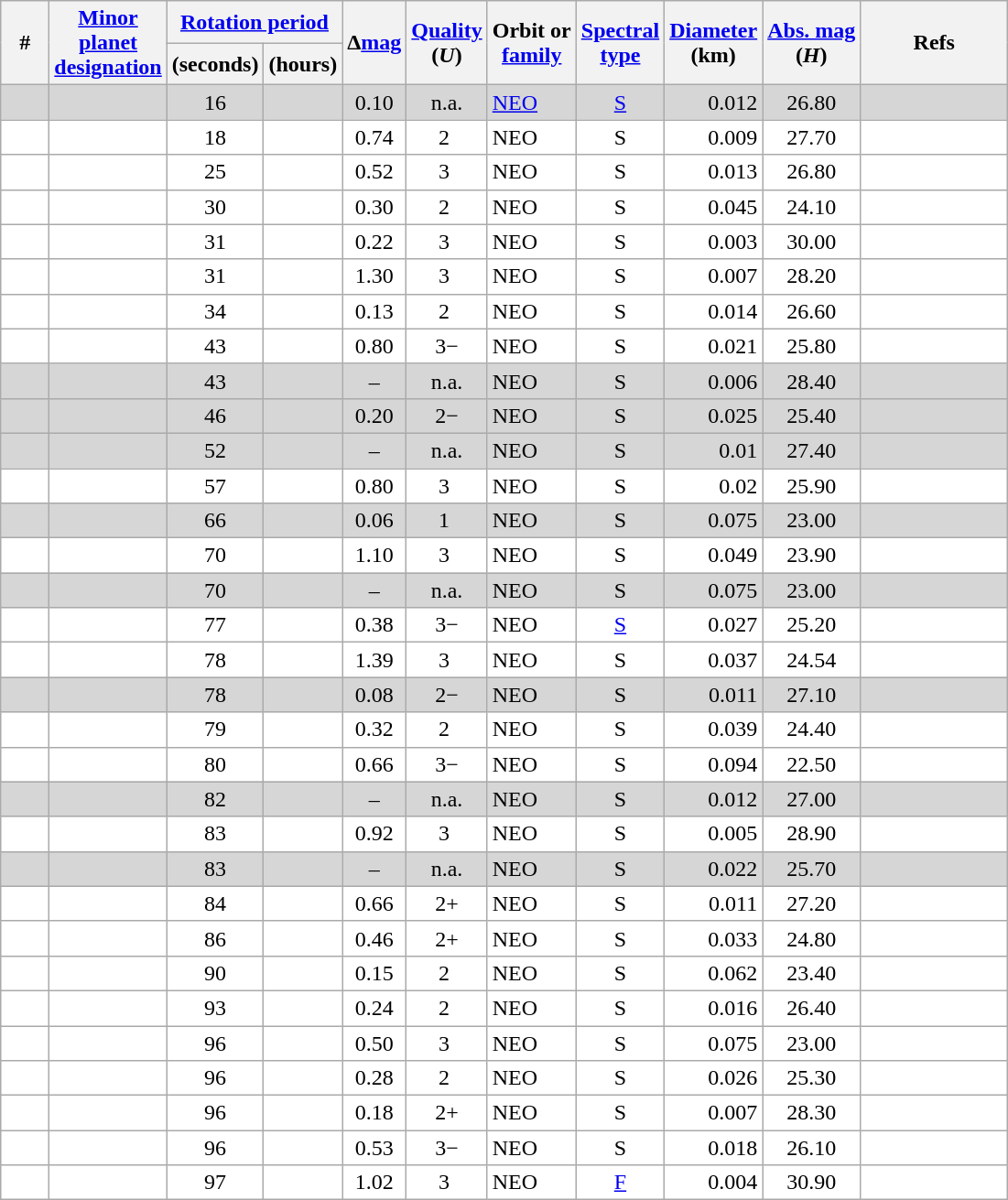<table class="wikitable sortable" style="text-align: center;">
<tr>
<th class="unsortable" width=28 rowspan=2>#</th>
<th rowspan=2><a href='#'>Minor<br>planet<br>designation</a></th>
<th colspan=2><a href='#'>Rotation period</a></th>
<th rowspan=2>Δ<a href='#'>mag</a></th>
<th rowspan=2><a href='#'>Quality</a><br>(<em>U</em>)</th>
<th rowspan=2>Orbit or<br><a href='#'>family</a></th>
<th rowspan=2><a href='#'>Spectral<br>type</a></th>
<th rowspan=2><a href='#'>Diameter</a><br>(km)</th>
<th rowspan=2><a href='#'>Abs. mag</a><br>(<em>H</em>)</th>
<th rowspan=2 class="unsortable" width=100>Refs</th>
</tr>
<tr>
<th>(seconds)</th>
<th>(hours)</th>
</tr>
<tr bgcolor=#d6d6d6>
<td></td>
<td align=left></td>
<td>16</td>
<td align=left></td>
<td>0.10</td>
<td>n.a.</td>
<td align=left><a href='#'>NEO</a></td>
<td><a href='#'>S</a></td>
<td align=right>0.012</td>
<td>26.80</td>
<td align=left></td>
</tr>
<tr bgcolor=white>
<td></td>
<td align=left></td>
<td>18</td>
<td align=left></td>
<td>0.74</td>
<td>2 </td>
<td align=left>NEO</td>
<td>S</td>
<td align=right>0.009</td>
<td>27.70</td>
<td align=left></td>
</tr>
<tr bgcolor=white>
<td></td>
<td align=left></td>
<td>25</td>
<td align=left></td>
<td>0.52</td>
<td>3 </td>
<td align=left>NEO</td>
<td>S</td>
<td align=right>0.013</td>
<td>26.80</td>
<td align=left></td>
</tr>
<tr bgcolor=white>
<td></td>
<td align=left></td>
<td>30</td>
<td align=left></td>
<td>0.30</td>
<td>2 </td>
<td align=left>NEO</td>
<td>S</td>
<td align=right>0.045</td>
<td>24.10</td>
<td align=left></td>
</tr>
<tr bgcolor=white>
<td></td>
<td align=left></td>
<td>31</td>
<td align=left></td>
<td>0.22</td>
<td>3 </td>
<td align=left>NEO</td>
<td>S</td>
<td align=right>0.003</td>
<td>30.00</td>
<td align=left></td>
</tr>
<tr bgcolor=white>
<td></td>
<td align=left></td>
<td>31</td>
<td align=left></td>
<td>1.30</td>
<td>3 </td>
<td align=left>NEO</td>
<td>S</td>
<td align=right>0.007</td>
<td>28.20</td>
<td align=left></td>
</tr>
<tr bgcolor=white>
<td></td>
<td align=left></td>
<td>34</td>
<td align=left></td>
<td>0.13</td>
<td>2 </td>
<td align=left>NEO</td>
<td>S</td>
<td align=right>0.014</td>
<td>26.60</td>
<td align=left></td>
</tr>
<tr bgcolor=white>
<td></td>
<td align=left></td>
<td>43</td>
<td align=left></td>
<td>0.80</td>
<td>3−</td>
<td align=left>NEO</td>
<td>S</td>
<td align=right>0.021</td>
<td>25.80</td>
<td align=left></td>
</tr>
<tr bgcolor=#d6d6d6>
<td></td>
<td align=left></td>
<td>43</td>
<td align=left></td>
<td>–</td>
<td>n.a.</td>
<td align=left>NEO</td>
<td>S</td>
<td align=right>0.006</td>
<td>28.40</td>
<td align=left></td>
</tr>
<tr bgcolor=#d6d6d6>
<td></td>
<td align=left></td>
<td>46</td>
<td align=left></td>
<td>0.20</td>
<td>2−</td>
<td align=left>NEO</td>
<td>S</td>
<td align=right>0.025</td>
<td>25.40</td>
<td align=left></td>
</tr>
<tr bgcolor=#d6d6d6>
<td></td>
<td align=left></td>
<td>52</td>
<td align=left></td>
<td>–</td>
<td>n.a.</td>
<td align=left>NEO</td>
<td>S</td>
<td align=right>0.01</td>
<td>27.40</td>
<td align=left></td>
</tr>
<tr bgcolor=white>
<td></td>
<td align=left></td>
<td>57</td>
<td align=left></td>
<td>0.80</td>
<td>3 </td>
<td align=left>NEO</td>
<td>S</td>
<td align=right>0.02</td>
<td>25.90</td>
<td align=left></td>
</tr>
<tr bgcolor=#d6d6d6>
<td></td>
<td align=left></td>
<td>66</td>
<td align=left></td>
<td>0.06</td>
<td>1 </td>
<td align=left>NEO</td>
<td>S</td>
<td align=right>0.075</td>
<td>23.00</td>
<td align=left></td>
</tr>
<tr bgcolor=white>
<td></td>
<td align=left></td>
<td>70</td>
<td align=left></td>
<td>1.10</td>
<td>3 </td>
<td align=left>NEO</td>
<td>S</td>
<td align=right>0.049</td>
<td>23.90</td>
<td align=left></td>
</tr>
<tr bgcolor=#d6d6d6>
<td></td>
<td align=left></td>
<td>70</td>
<td align=left></td>
<td>–</td>
<td>n.a.</td>
<td align=left>NEO</td>
<td>S</td>
<td align=right>0.075</td>
<td>23.00</td>
<td align=left></td>
</tr>
<tr bgcolor=white>
<td></td>
<td align=left></td>
<td>77</td>
<td align=left></td>
<td>0.38</td>
<td>3−</td>
<td align=left>NEO</td>
<td><a href='#'>S</a></td>
<td align=right>0.027</td>
<td>25.20</td>
<td align=left></td>
</tr>
<tr bgcolor=white>
<td></td>
<td align=left></td>
<td>78</td>
<td align=left></td>
<td>1.39</td>
<td>3 </td>
<td align=left>NEO</td>
<td>S</td>
<td align=right>0.037</td>
<td>24.54</td>
<td align=left></td>
</tr>
<tr bgcolor=#d6d6d6>
<td></td>
<td align=left></td>
<td>78</td>
<td align=left></td>
<td>0.08</td>
<td>2−</td>
<td align=left>NEO</td>
<td>S</td>
<td align=right>0.011</td>
<td>27.10</td>
<td align=left></td>
</tr>
<tr bgcolor=white>
<td></td>
<td align=left></td>
<td>79</td>
<td align=left></td>
<td>0.32</td>
<td>2 </td>
<td align=left>NEO</td>
<td>S</td>
<td align=right>0.039</td>
<td>24.40</td>
<td align=left></td>
</tr>
<tr bgcolor=white>
<td></td>
<td align=left></td>
<td>80</td>
<td align=left></td>
<td>0.66</td>
<td>3−</td>
<td align=left>NEO</td>
<td>S</td>
<td align=right>0.094</td>
<td>22.50</td>
<td align=left></td>
</tr>
<tr bgcolor=#d6d6d6>
<td></td>
<td align=left></td>
<td>82</td>
<td align=left></td>
<td>–</td>
<td>n.a.</td>
<td align=left>NEO</td>
<td>S</td>
<td align=right>0.012</td>
<td>27.00</td>
<td align=left></td>
</tr>
<tr bgcolor=white>
<td></td>
<td align=left></td>
<td>83</td>
<td align=left></td>
<td>0.92</td>
<td>3 </td>
<td align=left>NEO</td>
<td>S</td>
<td align=right>0.005</td>
<td>28.90</td>
<td align=left></td>
</tr>
<tr bgcolor=#d6d6d6>
<td></td>
<td align=left></td>
<td>83</td>
<td align=left></td>
<td>–</td>
<td>n.a.</td>
<td align=left>NEO</td>
<td>S</td>
<td align=right>0.022</td>
<td>25.70</td>
<td align=left></td>
</tr>
<tr bgcolor=white>
<td></td>
<td align=left></td>
<td>84</td>
<td align=left></td>
<td>0.66</td>
<td>2+</td>
<td align=left>NEO</td>
<td>S</td>
<td align=right>0.011</td>
<td>27.20</td>
<td align=left></td>
</tr>
<tr bgcolor=white>
<td></td>
<td align=left></td>
<td>86</td>
<td align=left></td>
<td>0.46</td>
<td>2+</td>
<td align=left>NEO</td>
<td>S</td>
<td align=right>0.033</td>
<td>24.80</td>
<td align=left></td>
</tr>
<tr bgcolor=white>
<td></td>
<td align=left></td>
<td>90</td>
<td align=left></td>
<td>0.15</td>
<td>2 </td>
<td align=left>NEO</td>
<td>S</td>
<td align=right>0.062</td>
<td>23.40</td>
<td align=left></td>
</tr>
<tr bgcolor=white>
<td></td>
<td align=left></td>
<td>93</td>
<td align=left></td>
<td>0.24</td>
<td>2 </td>
<td align=left>NEO</td>
<td>S</td>
<td align=right>0.016</td>
<td>26.40</td>
<td align=left></td>
</tr>
<tr bgcolor=white>
<td></td>
<td align=left></td>
<td>96</td>
<td align=left></td>
<td>0.50</td>
<td>3 </td>
<td align=left>NEO</td>
<td>S</td>
<td align=right>0.075</td>
<td>23.00</td>
<td align=left></td>
</tr>
<tr bgcolor=white>
<td></td>
<td align=left></td>
<td>96</td>
<td align=left></td>
<td>0.28</td>
<td>2 </td>
<td align=left>NEO</td>
<td>S</td>
<td align=right>0.026</td>
<td>25.30</td>
<td align=left></td>
</tr>
<tr bgcolor=white>
<td></td>
<td align=left></td>
<td>96</td>
<td align=left></td>
<td>0.18</td>
<td>2+</td>
<td align=left>NEO</td>
<td>S</td>
<td align=right>0.007</td>
<td>28.30</td>
<td align=left></td>
</tr>
<tr bgcolor=white>
<td></td>
<td align=left></td>
<td>96</td>
<td align=left></td>
<td>0.53</td>
<td>3−</td>
<td align=left>NEO</td>
<td>S</td>
<td align=right>0.018</td>
<td>26.10</td>
<td align=left></td>
</tr>
<tr bgcolor=white>
<td></td>
<td align=left></td>
<td>97</td>
<td align=left></td>
<td>1.02</td>
<td>3 </td>
<td align=left>NEO</td>
<td><a href='#'>F</a></td>
<td align=right>0.004</td>
<td>30.90</td>
<td align=left></td>
</tr>
</table>
